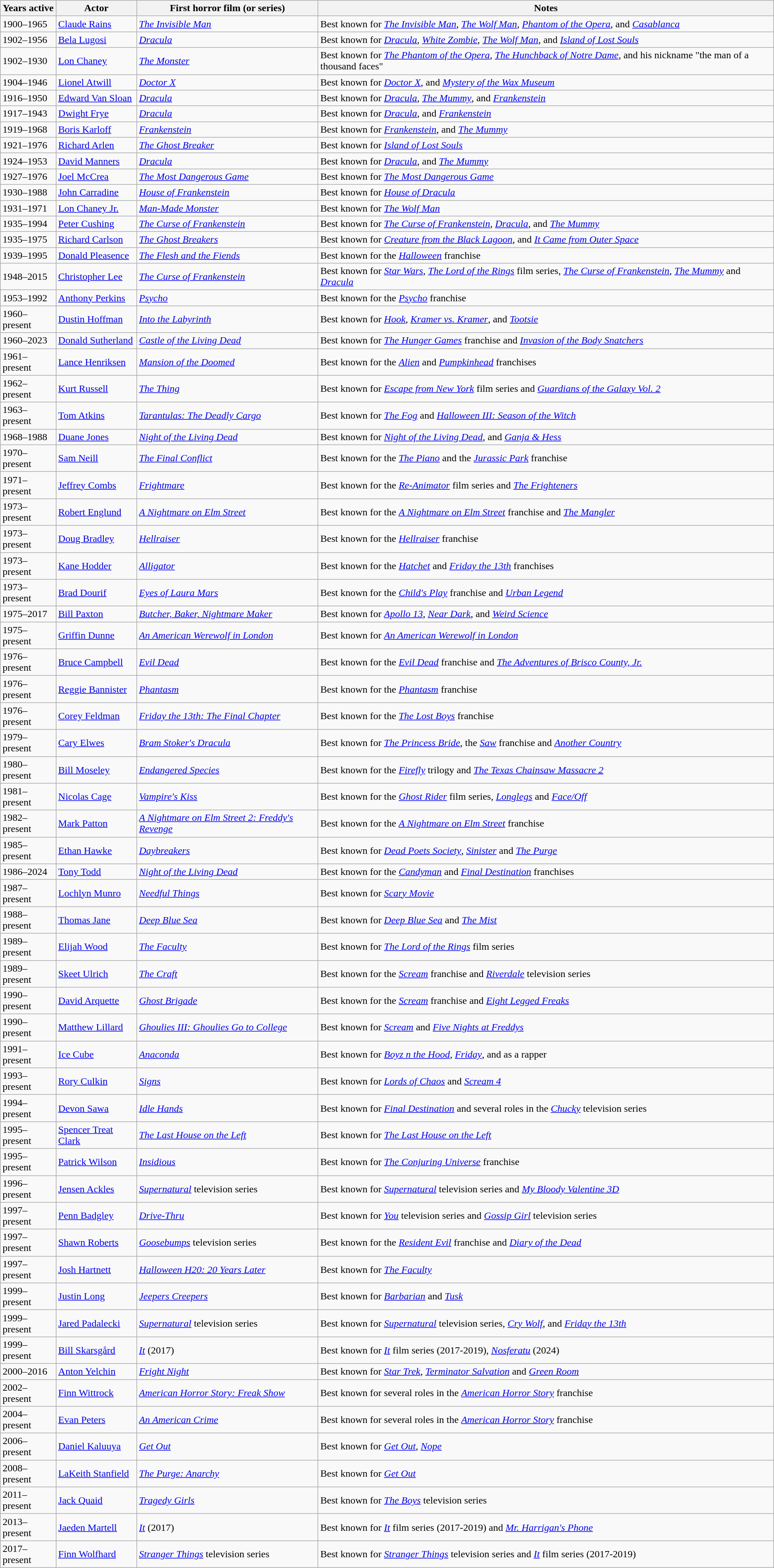<table class="wikitable sortable">
<tr>
<th>Years active</th>
<th>Actor</th>
<th>First horror film (or series)</th>
<th>Notes</th>
</tr>
<tr>
<td>1900–1965</td>
<td><a href='#'>Claude Rains</a></td>
<td><a href='#'><em>The Invisible Man</em></a></td>
<td>Best known for <a href='#'><em>The Invisible Man</em></a>, <a href='#'><em>The Wolf Man</em></a>, <a href='#'><em>Phantom of the Opera</em></a>, and <a href='#'><em>Casablanca</em></a></td>
</tr>
<tr>
<td>1902–1956</td>
<td><a href='#'>Bela Lugosi</a></td>
<td><a href='#'><em>Dracula</em></a></td>
<td>Best known for <a href='#'><em>Dracula</em></a>, <a href='#'><em>White Zombie</em></a>, <a href='#'><em>The Wolf Man</em></a>, and <a href='#'><em>Island of Lost Souls</em></a></td>
</tr>
<tr>
<td>1902–1930</td>
<td><a href='#'>Lon Chaney</a></td>
<td><a href='#'><em>The Monster</em></a></td>
<td>Best known for <a href='#'><em>The Phantom of the Opera</em></a>, <a href='#'><em>The Hunchback of Notre Dame</em></a>, and his nickname "the man of a thousand faces"</td>
</tr>
<tr>
<td>1904–1946</td>
<td><a href='#'>Lionel Atwill</a></td>
<td><a href='#'><em>Doctor X</em></a></td>
<td>Best known for <a href='#'><em>Doctor X</em></a>, and <a href='#'><em>Mystery of the Wax Museum</em></a></td>
</tr>
<tr>
<td>1916–1950</td>
<td><a href='#'>Edward Van Sloan</a></td>
<td><a href='#'><em>Dracula</em></a></td>
<td>Best known for <a href='#'><em>Dracula</em></a>, <a href='#'><em>The Mummy</em></a>, and <a href='#'><em>Frankenstein</em></a></td>
</tr>
<tr>
<td>1917–1943</td>
<td><a href='#'>Dwight Frye</a></td>
<td><a href='#'><em>Dracula</em></a></td>
<td>Best known for <a href='#'><em>Dracula</em></a>, and <a href='#'><em>Frankenstein</em></a></td>
</tr>
<tr>
<td>1919–1968</td>
<td><a href='#'>Boris Karloff</a></td>
<td><a href='#'><em>Frankenstein</em></a></td>
<td>Best known for <a href='#'><em>Frankenstein</em></a>, and <a href='#'><em>The Mummy</em></a></td>
</tr>
<tr>
<td>1921–1976</td>
<td><a href='#'>Richard Arlen</a></td>
<td><a href='#'><em>The Ghost Breaker</em></a></td>
<td>Best known for <a href='#'><em>Island of Lost Souls</em></a></td>
</tr>
<tr>
<td>1924–1953</td>
<td><a href='#'>David Manners</a></td>
<td><a href='#'><em>Dracula</em></a></td>
<td>Best known for <a href='#'><em>Dracula</em></a>, and <a href='#'><em>The Mummy</em></a></td>
</tr>
<tr>
<td>1927–1976</td>
<td><a href='#'>Joel McCrea</a></td>
<td><a href='#'><em>The Most Dangerous Game</em></a></td>
<td>Best known for <a href='#'><em>The Most Dangerous Game</em></a></td>
</tr>
<tr>
<td>1930–1988</td>
<td><a href='#'>John Carradine</a></td>
<td><em><a href='#'>House of Frankenstein</a></em></td>
<td>Best known for <a href='#'><em>House of Dracula</em></a></td>
</tr>
<tr>
<td>1931–1971</td>
<td><a href='#'>Lon Chaney Jr.</a></td>
<td><a href='#'><em>Man-Made Monster</em></a></td>
<td>Best known for <a href='#'><em>The Wolf Man</em></a></td>
</tr>
<tr>
<td>1935–1994</td>
<td><a href='#'>Peter Cushing</a></td>
<td><a href='#'><em>The Curse of Frankenstein</em></a></td>
<td>Best known for <a href='#'><em>The Curse of Frankenstein</em></a>, <a href='#'><em>Dracula</em></a>, and <a href='#'><em>The Mummy</em></a></td>
</tr>
<tr>
<td>1935–1975</td>
<td><a href='#'>Richard Carlson</a></td>
<td><a href='#'><em>The Ghost Breakers</em></a></td>
<td>Best known for <a href='#'><em>Creature from the Black Lagoon</em></a>, and <a href='#'><em>It Came from Outer Space</em></a></td>
</tr>
<tr>
<td>1939–1995</td>
<td><a href='#'>Donald Pleasence</a></td>
<td><a href='#'><em>The Flesh and the Fiends</em></a></td>
<td>Best known for the <a href='#'><em>Halloween</em></a> franchise</td>
</tr>
<tr>
<td>1948–2015</td>
<td><a href='#'>Christopher Lee</a></td>
<td><a href='#'><em>The Curse of Frankenstein</em></a></td>
<td>Best known for <a href='#'><em>Star Wars</em></a>, <a href='#'><em>The Lord of the Rings</em></a> film series, <a href='#'><em>The Curse of Frankenstein</em></a>, <a href='#'><em>The Mummy</em></a> and <a href='#'><em>Dracula</em></a></td>
</tr>
<tr>
<td>1953–1992</td>
<td><a href='#'>Anthony Perkins</a></td>
<td><a href='#'><em>Psycho</em></a></td>
<td>Best known for the <a href='#'><em>Psycho</em></a> franchise</td>
</tr>
<tr>
<td>1960–present</td>
<td><a href='#'>Dustin Hoffman</a></td>
<td><a href='#'><em>Into the Labyrinth</em></a></td>
<td>Best known for <a href='#'><em>Hook</em></a>, <a href='#'><em>Kramer vs. Kramer</em></a>, and <em><a href='#'>Tootsie</a></em></td>
</tr>
<tr>
<td>1960–2023</td>
<td><a href='#'>Donald Sutherland</a></td>
<td><a href='#'><em>Castle of the Living Dead</em></a></td>
<td>Best known for <a href='#'><em>The Hunger Games</em></a> franchise and <a href='#'><em>Invasion of the Body Snatchers</em></a></td>
</tr>
<tr>
<td>1961–present</td>
<td><a href='#'>Lance Henriksen</a></td>
<td><a href='#'><em>Mansion of the Doomed</em></a></td>
<td>Best known for the <a href='#'><em>Alien</em></a> and <a href='#'><em>Pumpkinhead</em></a> franchises</td>
</tr>
<tr>
<td>1962–present</td>
<td><a href='#'>Kurt Russell</a></td>
<td><a href='#'><em>The Thing</em></a></td>
<td>Best known for <a href='#'><em>Escape from New York</em></a> film series and <a href='#'><em>Guardians of the Galaxy Vol. 2</em></a></td>
</tr>
<tr>
<td>1963–present</td>
<td><a href='#'>Tom Atkins</a></td>
<td><a href='#'><em>Tarantulas: The Deadly Cargo</em></a></td>
<td>Best known for <a href='#'><em>The Fog</em></a> and <a href='#'><em>Halloween III: Season of the Witch</em></a></td>
</tr>
<tr>
<td>1968–1988</td>
<td><a href='#'>Duane Jones</a></td>
<td><a href='#'><em>Night of the Living Dead</em></a></td>
<td>Best known for <a href='#'><em>Night of the Living Dead</em></a>, and <a href='#'><em>Ganja & Hess</em></a></td>
</tr>
<tr>
<td>1970–present</td>
<td><a href='#'>Sam Neill</a></td>
<td><a href='#'><em>The Final Conflict</em></a></td>
<td>Best known for the <a href='#'><em>The Piano</em></a> and the <a href='#'><em>Jurassic Park</em></a> franchise</td>
</tr>
<tr>
<td>1971–present</td>
<td><a href='#'>Jeffrey Combs</a></td>
<td><a href='#'><em>Frightmare</em></a></td>
<td>Best known for the <a href='#'><em>Re-Animator</em></a> film series and <a href='#'><em>The Frighteners</em></a></td>
</tr>
<tr>
<td>1973–present</td>
<td><a href='#'>Robert Englund</a></td>
<td><em><a href='#'>A Nightmare on Elm Street</a></em></td>
<td>Best known for the <em><a href='#'>A Nightmare on Elm Street</a></em> franchise and <a href='#'><em>The Mangler</em></a></td>
</tr>
<tr>
<td>1973–present</td>
<td><a href='#'>Doug Bradley</a></td>
<td><em><a href='#'>Hellraiser</a></em></td>
<td>Best known for the <a href='#'><em>Hellraiser</em></a> franchise</td>
</tr>
<tr>
<td>1973–present</td>
<td><a href='#'>Kane Hodder</a></td>
<td><a href='#'><em>Alligator</em></a></td>
<td>Best known for the <a href='#'><em>Hatchet</em></a> and <a href='#'><em>Friday the 13th</em></a> franchises</td>
</tr>
<tr>
<td>1973–present</td>
<td><a href='#'>Brad Dourif</a></td>
<td><a href='#'><em>Eyes of Laura Mars</em></a></td>
<td>Best known for the <a href='#'><em>Child's Play</em></a> franchise and <a href='#'><em>Urban Legend</em></a></td>
</tr>
<tr>
<td>1975–2017</td>
<td><a href='#'>Bill Paxton</a></td>
<td><a href='#'><em>Butcher, Baker, Nightmare Maker</em></a></td>
<td>Best known for <a href='#'><em>Apollo 13</em></a>, <a href='#'><em>Near Dark</em></a>, and <a href='#'><em>Weird Science</em></a></td>
</tr>
<tr>
<td>1975–present</td>
<td><a href='#'>Griffin Dunne</a></td>
<td><a href='#'><em>An American Werewolf in London</em></a></td>
<td>Best known for <a href='#'><em>An American Werewolf in London</em></a></td>
</tr>
<tr>
<td>1976–present</td>
<td><a href='#'>Bruce Campbell</a></td>
<td><em><a href='#'>Evil Dead</a></em></td>
<td>Best known for the <a href='#'><em>Evil Dead</em></a> franchise and <a href='#'><em>The Adventures of Brisco County, Jr.</em></a></td>
</tr>
<tr>
<td>1976–present</td>
<td><a href='#'>Reggie Bannister</a></td>
<td><a href='#'><em>Phantasm</em></a></td>
<td>Best known for the <a href='#'><em>Phantasm</em></a> franchise</td>
</tr>
<tr>
<td>1976–present</td>
<td><a href='#'>Corey Feldman</a></td>
<td><em><a href='#'>Friday the 13th: The Final Chapter</a></em></td>
<td>Best known for the <em><a href='#'>The Lost Boys</a></em> franchise</td>
</tr>
<tr>
<td>1979–present</td>
<td><a href='#'>Cary Elwes</a></td>
<td><a href='#'><em>Bram Stoker's Dracula</em></a></td>
<td>Best known for <a href='#'><em>The Princess Bride</em></a>, the <a href='#'><em>Saw</em></a> franchise and <a href='#'><em>Another Country</em></a></td>
</tr>
<tr>
<td>1980–present</td>
<td><a href='#'>Bill Moseley</a></td>
<td><a href='#'><em>Endangered Species</em></a></td>
<td>Best known for the <em><a href='#'>Firefly</a></em> trilogy and <a href='#'><em>The Texas Chainsaw Massacre 2</em></a></td>
</tr>
<tr>
<td>1981–present</td>
<td><a href='#'>Nicolas Cage</a></td>
<td><a href='#'><em>Vampire's Kiss</em></a></td>
<td>Best known for the <a href='#'><em>Ghost Rider</em></a> film series, <em><a href='#'>Longlegs</a></em> and <em><a href='#'>Face/Off</a></em></td>
</tr>
<tr>
<td>1982–present</td>
<td><a href='#'>Mark Patton</a></td>
<td><a href='#'><em>A Nightmare on Elm Street 2: Freddy's Revenge</em></a></td>
<td>Best known for the <em><a href='#'>A Nightmare on Elm Street</a></em> franchise</td>
</tr>
<tr>
<td>1985–present</td>
<td><a href='#'>Ethan Hawke</a></td>
<td><em><a href='#'>Daybreakers</a></em></td>
<td>Best known for <a href='#'><em>Dead Poets Society</em></a>, <a href='#'><em>Sinister</em></a> and <a href='#'><em>The Purge</em></a></td>
</tr>
<tr>
<td>1986–2024</td>
<td><a href='#'>Tony Todd</a></td>
<td><a href='#'><em>Night of the Living Dead</em></a></td>
<td>Best known for the <a href='#'><em>Candyman</em></a> and <a href='#'><em>Final Destination</em></a> franchises</td>
</tr>
<tr>
<td>1987–present</td>
<td><a href='#'>Lochlyn Munro</a></td>
<td><a href='#'><em>Needful Things</em></a></td>
<td>Best known for <em><a href='#'>Scary Movie</a></em></td>
</tr>
<tr>
<td>1988–present</td>
<td><a href='#'>Thomas Jane</a></td>
<td><a href='#'><em>Deep Blue Sea</em></a></td>
<td>Best known for <a href='#'><em>Deep Blue Sea</em></a> and <a href='#'><em>The Mist</em></a></td>
</tr>
<tr>
<td>1989–present</td>
<td><a href='#'>Elijah Wood</a></td>
<td><em><a href='#'>The Faculty</a></em></td>
<td>Best known for <a href='#'><em>The Lord of the Rings</em></a> film series</td>
</tr>
<tr>
<td>1989–present</td>
<td><a href='#'>Skeet Ulrich</a></td>
<td><a href='#'><em>The Craft</em></a></td>
<td>Best known for the <a href='#'><em>Scream</em></a> franchise and <a href='#'><em>Riverdale</em></a> television series</td>
</tr>
<tr>
<td>1990–present</td>
<td><a href='#'>David Arquette</a></td>
<td><a href='#'><em>Ghost Brigade</em></a></td>
<td>Best known for the <a href='#'><em>Scream</em></a> franchise and <a href='#'><em>Eight Legged Freaks</em></a></td>
</tr>
<tr>
<td>1990–present</td>
<td><a href='#'>Matthew Lillard</a></td>
<td><em><a href='#'>Ghoulies III: Ghoulies Go to College</a></em></td>
<td>Best known for <em><a href='#'>Scream</a></em> and <a href='#'><em>Five Nights at Freddys</em></a></td>
</tr>
<tr>
<td>1991–present</td>
<td><a href='#'>Ice Cube</a></td>
<td><a href='#'><em>Anaconda</em></a></td>
<td>Best known for <a href='#'><em>Boyz n the Hood</em></a>, <a href='#'><em>Friday</em></a>, and as a rapper</td>
</tr>
<tr>
<td>1993–present</td>
<td><a href='#'>Rory Culkin</a></td>
<td><a href='#'><em>Signs</em></a></td>
<td>Best known for <a href='#'><em>Lords of Chaos</em></a> and <a href='#'><em>Scream 4</em></a></td>
</tr>
<tr>
<td>1994–present</td>
<td><a href='#'>Devon Sawa</a></td>
<td><em><a href='#'>Idle Hands</a></em></td>
<td>Best known for <a href='#'><em>Final Destination</em></a> and several roles in the <a href='#'><em>Chucky</em></a> television series</td>
</tr>
<tr>
<td>1995–present</td>
<td><a href='#'>Spencer Treat Clark</a></td>
<td><a href='#'><em>The Last House on the Left</em></a></td>
<td>Best known for <a href='#'><em>The Last House on the Left</em></a></td>
</tr>
<tr>
<td>1995–present</td>
<td><a href='#'>Patrick Wilson</a></td>
<td><em><a href='#'>Insidious</a></em></td>
<td>Best known for <em><a href='#'>The Conjuring Universe</a></em> franchise</td>
</tr>
<tr>
<td>1996–present</td>
<td><a href='#'>Jensen Ackles</a></td>
<td><a href='#'><em>Supernatural</em></a> television series</td>
<td>Best known for <a href='#'><em>Supernatural</em></a> television series and <a href='#'><em>My Bloody Valentine 3D</em></a></td>
</tr>
<tr>
<td>1997–present</td>
<td><a href='#'>Penn Badgley</a></td>
<td><a href='#'><em>Drive-Thru</em></a></td>
<td>Best known for <em><a href='#'>You</a></em> television series and <a href='#'><em>Gossip Girl</em></a> television series</td>
</tr>
<tr>
<td>1997–present</td>
<td><a href='#'>Shawn Roberts</a></td>
<td><em><a href='#'>Goosebumps</a></em> television series</td>
<td>Best known for the <em><a href='#'>Resident Evil</a></em> franchise and <a href='#'><em>Diary of the Dead</em></a></td>
</tr>
<tr>
<td>1997–present</td>
<td><a href='#'>Josh Hartnett</a></td>
<td><em><a href='#'>Halloween H20: 20 Years Later</a></em></td>
<td>Best known for <em><a href='#'>The Faculty</a></em></td>
</tr>
<tr>
<td>1999–present</td>
<td><a href='#'>Justin Long</a></td>
<td><a href='#'><em>Jeepers Creepers</em></a></td>
<td>Best known for <a href='#'><em>Barbarian</em></a> and <a href='#'><em>Tusk</em></a></td>
</tr>
<tr>
<td>1999–present</td>
<td><a href='#'>Jared Padalecki</a></td>
<td><a href='#'><em>Supernatural</em></a> television series</td>
<td>Best known for <a href='#'><em>Supernatural</em></a> television series, <a href='#'><em>Cry Wolf</em></a>, and <a href='#'><em>Friday the 13th</em></a></td>
</tr>
<tr>
<td>1999–present</td>
<td><a href='#'>Bill Skarsgård</a></td>
<td><a href='#'><em>It</em></a> (2017)</td>
<td>Best known for <a href='#'><em>It</em></a> film series (2017-2019), <a href='#'><em>Nosferatu</em></a> (2024)</td>
</tr>
<tr>
<td>2000–2016</td>
<td><a href='#'>Anton Yelchin</a></td>
<td><a href='#'><em>Fright Night</em></a></td>
<td>Best known for <a href='#'><em>Star Trek</em></a>, <a href='#'><em>Terminator Salvation</em></a> and <a href='#'><em>Green Room</em></a></td>
</tr>
<tr>
<td>2002–present</td>
<td><a href='#'>Finn Wittrock</a></td>
<td><em><a href='#'>American Horror Story: Freak Show</a></em></td>
<td>Best known for several roles in the <em><a href='#'>American Horror Story</a></em> franchise</td>
</tr>
<tr>
<td>2004–present</td>
<td><a href='#'>Evan Peters</a></td>
<td><em><a href='#'>An American Crime</a></em></td>
<td>Best known for several roles in the <em><a href='#'>American Horror Story</a></em> franchise</td>
</tr>
<tr>
<td>2006–present</td>
<td><a href='#'>Daniel Kaluuya</a></td>
<td><em><a href='#'>Get Out</a></em></td>
<td>Best known for <em><a href='#'>Get Out</a></em>, <a href='#'><em>Nope</em></a></td>
</tr>
<tr>
<td>2008–present</td>
<td><a href='#'>LaKeith Stanfield</a></td>
<td><a href='#'><em>The Purge: Anarchy</em></a></td>
<td>Best known for <a href='#'><em>Get Out</em></a></td>
</tr>
<tr>
<td>2011–present</td>
<td><a href='#'>Jack Quaid</a></td>
<td><a href='#'><em>Tragedy Girls</em></a></td>
<td>Best known for <a href='#'><em>The Boys</em></a> television series</td>
</tr>
<tr>
<td>2013–present</td>
<td><a href='#'>Jaeden Martell</a></td>
<td><a href='#'><em>It</em></a> (2017)</td>
<td>Best known for <a href='#'><em>It</em></a> film series (2017-2019) and <a href='#'><em>Mr. Harrigan's Phone</em></a></td>
</tr>
<tr>
<td>2017–present</td>
<td><a href='#'>Finn Wolfhard</a></td>
<td><em><a href='#'>Stranger Things</a></em> television series</td>
<td>Best known for <em><a href='#'>Stranger Things</a></em> television series and <a href='#'><em>It</em></a> film series (2017-2019)</td>
</tr>
</table>
